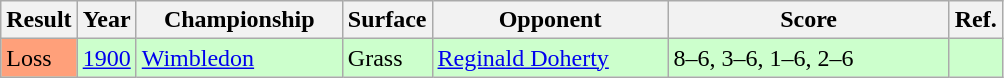<table class="sortable wikitable">
<tr>
<th style="width:40px">Result</th>
<th style="width:30px">Year</th>
<th style="width:130px">Championship</th>
<th style="width:50px">Surface</th>
<th style="width:150px">Opponent</th>
<th style="width:180px" class="unsortable">Score</th>
<th style="width:15px" class="unsortable">Ref.</th>
</tr>
<tr style="background:#ccffcc;">
<td style="background:#ffa07a;">Loss</td>
<td><a href='#'>1900</a></td>
<td><a href='#'>Wimbledon</a></td>
<td>Grass</td>
<td> <a href='#'>Reginald Doherty</a></td>
<td>8–6, 3–6, 1–6, 2–6</td>
<td></td>
</tr>
</table>
